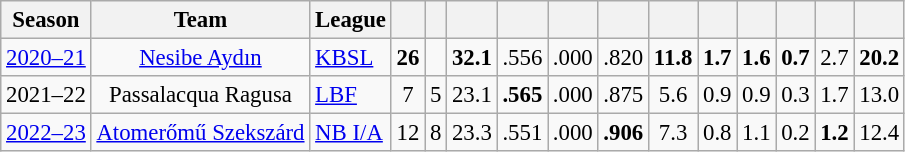<table class="wikitable sortable" style="font-size:95%; text-align:center;">
<tr>
<th>Season</th>
<th>Team</th>
<th>League</th>
<th></th>
<th></th>
<th></th>
<th></th>
<th></th>
<th></th>
<th></th>
<th></th>
<th></th>
<th></th>
<th></th>
<th></th>
</tr>
<tr>
<td><a href='#'>2020–21</a></td>
<td><a href='#'>Nesibe Aydın</a></td>
<td align=left> <a href='#'>KBSL</a></td>
<td><strong>26</strong></td>
<td></td>
<td><strong>32.1</strong></td>
<td>.556</td>
<td>.000</td>
<td>.820</td>
<td><strong>11.8</strong></td>
<td><strong>1.7</strong></td>
<td><strong>1.6</strong></td>
<td><strong>0.7</strong></td>
<td>2.7</td>
<td><strong>20.2</strong></td>
</tr>
<tr>
<td>2021–22</td>
<td>Passalacqua Ragusa</td>
<td align=left> <a href='#'>LBF</a></td>
<td>7</td>
<td>5</td>
<td>23.1</td>
<td><strong>.565</strong></td>
<td>.000</td>
<td>.875</td>
<td>5.6</td>
<td>0.9</td>
<td>0.9</td>
<td>0.3</td>
<td>1.7</td>
<td>13.0</td>
</tr>
<tr>
<td><a href='#'>2022–23</a></td>
<td><a href='#'>Atomerőmű Szekszárd</a></td>
<td align=left> <a href='#'>NB I/A</a></td>
<td>12</td>
<td>8</td>
<td>23.3</td>
<td>.551</td>
<td>.000</td>
<td><strong>.906</strong></td>
<td>7.3</td>
<td>0.8</td>
<td>1.1</td>
<td>0.2</td>
<td><strong>1.2</strong></td>
<td>12.4</td>
</tr>
</table>
